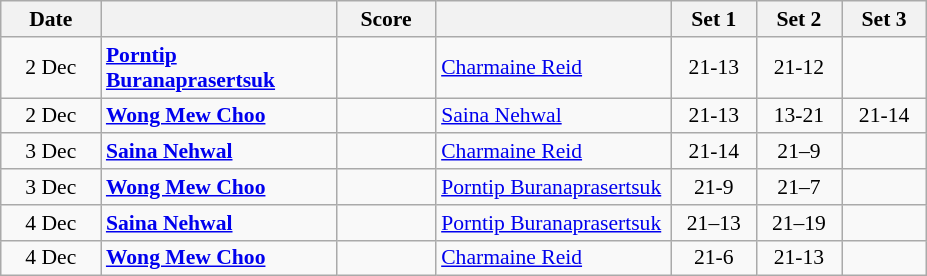<table class="wikitable" style="text-align: center; font-size:90% ">
<tr>
<th width="60">Date</th>
<th align="right" width="150"></th>
<th width="60">Score</th>
<th align="left" width="150"></th>
<th width="50">Set 1</th>
<th width="50">Set 2</th>
<th width="50">Set 3</th>
</tr>
<tr>
<td>2 Dec</td>
<td align=left><strong> <a href='#'>Porntip Buranaprasertsuk</a></strong></td>
<td align=center></td>
<td align=left> <a href='#'>Charmaine Reid</a></td>
<td>21-13</td>
<td>21-12</td>
<td></td>
</tr>
<tr>
<td>2 Dec</td>
<td align=left><strong> <a href='#'>Wong Mew Choo</a></strong></td>
<td align=center></td>
<td align=left> <a href='#'>Saina Nehwal</a></td>
<td>21-13</td>
<td>13-21</td>
<td>21-14</td>
</tr>
<tr>
<td>3 Dec</td>
<td align=left><strong> <a href='#'>Saina Nehwal</a></strong></td>
<td align=center></td>
<td align=left> <a href='#'>Charmaine Reid</a></td>
<td>21-14</td>
<td>21–9</td>
<td></td>
</tr>
<tr>
<td>3 Dec</td>
<td align=left><strong> <a href='#'>Wong Mew Choo</a></strong></td>
<td align=center></td>
<td align=left> <a href='#'>Porntip Buranaprasertsuk</a></td>
<td>21-9</td>
<td>21–7</td>
<td></td>
</tr>
<tr>
<td>4 Dec</td>
<td align=left><strong> <a href='#'>Saina Nehwal</a></strong></td>
<td align=center></td>
<td align=left> <a href='#'>Porntip Buranaprasertsuk</a></td>
<td>21–13</td>
<td>21–19</td>
<td></td>
</tr>
<tr>
<td>4 Dec</td>
<td align=left><strong> <a href='#'>Wong Mew Choo</a></strong></td>
<td align=center></td>
<td align=left> <a href='#'>Charmaine Reid</a></td>
<td>21-6</td>
<td>21-13</td>
<td></td>
</tr>
</table>
